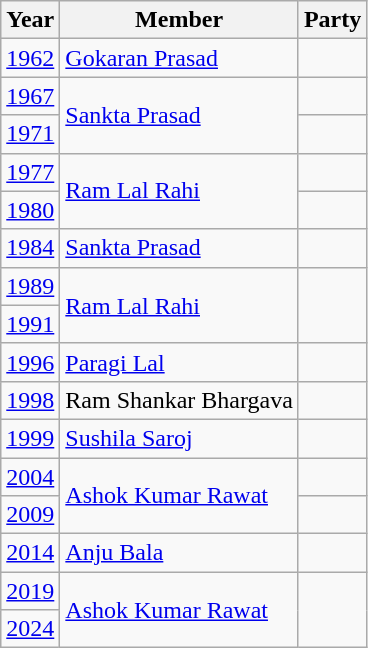<table class="wikitable sortable">
<tr>
<th>Year</th>
<th>Member</th>
<th colspan="2">Party</th>
</tr>
<tr>
<td><a href='#'>1962</a></td>
<td><a href='#'>Gokaran Prasad</a></td>
<td></td>
</tr>
<tr>
<td><a href='#'>1967</a></td>
<td rowspan="2"><a href='#'>Sankta Prasad</a></td>
<td></td>
</tr>
<tr>
<td><a href='#'>1971</a></td>
</tr>
<tr>
<td><a href='#'>1977</a></td>
<td rowspan="2"><a href='#'>Ram Lal Rahi</a></td>
<td></td>
</tr>
<tr>
<td><a href='#'>1980</a></td>
<td></td>
</tr>
<tr>
<td><a href='#'>1984</a></td>
<td><a href='#'>Sankta Prasad</a></td>
<td></td>
</tr>
<tr>
<td><a href='#'>1989</a></td>
<td rowspan="2"><a href='#'>Ram Lal Rahi</a></td>
</tr>
<tr>
<td><a href='#'>1991</a></td>
</tr>
<tr>
<td><a href='#'>1996</a></td>
<td><a href='#'>Paragi Lal</a></td>
<td></td>
</tr>
<tr>
<td><a href='#'>1998</a></td>
<td>Ram Shankar Bhargava</td>
<td></td>
</tr>
<tr>
<td><a href='#'>1999</a></td>
<td><a href='#'>Sushila Saroj</a></td>
<td></td>
</tr>
<tr>
<td><a href='#'>2004</a></td>
<td rowspan="2"><a href='#'>Ashok Kumar Rawat</a></td>
<td></td>
</tr>
<tr>
<td><a href='#'>2009</a></td>
</tr>
<tr>
<td><a href='#'>2014</a></td>
<td><a href='#'>Anju Bala</a></td>
<td></td>
</tr>
<tr>
<td><a href='#'>2019</a></td>
<td rowspan="2"><a href='#'>Ashok Kumar Rawat</a></td>
</tr>
<tr>
<td><a href='#'>2024</a></td>
</tr>
</table>
